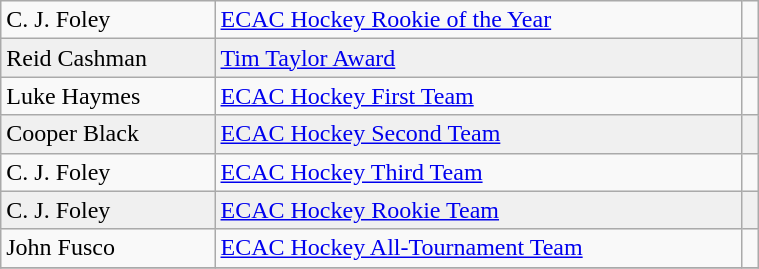<table class="wikitable" width=40%>
<tr>
<td>C. J. Foley</td>
<td><a href='#'>ECAC Hockey Rookie of the Year</a></td>
<td></td>
</tr>
<tr bgcolor=f0f0f0>
<td>Reid Cashman</td>
<td><a href='#'>Tim Taylor Award</a></td>
<td></td>
</tr>
<tr>
<td>Luke Haymes</td>
<td rowspan=1><a href='#'>ECAC Hockey First Team</a></td>
<td rowspan=1></td>
</tr>
<tr bgcolor=f0f0f0>
<td>Cooper Black</td>
<td rowspan=1><a href='#'>ECAC Hockey Second Team</a></td>
<td rowspan=1></td>
</tr>
<tr>
<td>C. J. Foley</td>
<td rowspan=1><a href='#'>ECAC Hockey Third Team</a></td>
<td rowspan=1></td>
</tr>
<tr bgcolor=f0f0f0>
<td>C. J. Foley</td>
<td rowspan=1><a href='#'>ECAC Hockey Rookie Team</a></td>
<td rowspan=1></td>
</tr>
<tr>
<td>John Fusco</td>
<td rowspan=1><a href='#'>ECAC Hockey All-Tournament Team</a></td>
<td rowspan=1></td>
</tr>
<tr>
</tr>
</table>
